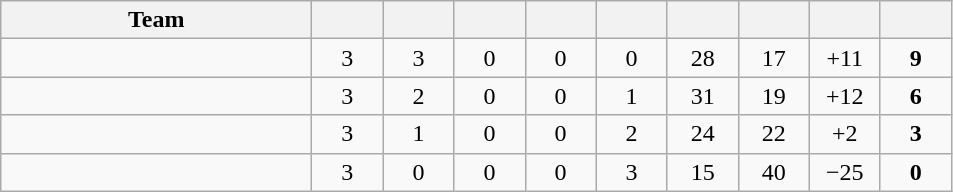<table class=wikitable style="text-align:center">
<tr>
<th width=200>Team</th>
<th width=40></th>
<th width=40></th>
<th width=40></th>
<th width=40></th>
<th width=40></th>
<th width=40></th>
<th width=40></th>
<th width=40></th>
<th width=40></th>
</tr>
<tr>
<td align=left></td>
<td>3</td>
<td>3</td>
<td>0</td>
<td>0</td>
<td>0</td>
<td>28</td>
<td>17</td>
<td>+11</td>
<td><strong>9</strong></td>
</tr>
<tr>
<td align=left></td>
<td>3</td>
<td>2</td>
<td>0</td>
<td>0</td>
<td>1</td>
<td>31</td>
<td>19</td>
<td>+12</td>
<td><strong>6</strong></td>
</tr>
<tr>
<td align=left></td>
<td>3</td>
<td>1</td>
<td>0</td>
<td>0</td>
<td>2</td>
<td>24</td>
<td>22</td>
<td>+2</td>
<td><strong>3</strong></td>
</tr>
<tr>
<td align=left></td>
<td>3</td>
<td>0</td>
<td>0</td>
<td>0</td>
<td>3</td>
<td>15</td>
<td>40</td>
<td>−25</td>
<td><strong>0</strong></td>
</tr>
</table>
